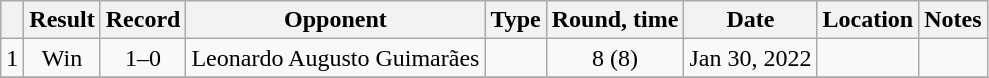<table class="wikitable" style="text-align:center">
<tr>
<th></th>
<th>Result</th>
<th>Record</th>
<th>Opponent</th>
<th>Type</th>
<th>Round, time</th>
<th>Date</th>
<th>Location</th>
<th>Notes</th>
</tr>
<tr>
<td>1</td>
<td>Win</td>
<td>1–0</td>
<td align=left> Leonardo Augusto Guimarães</td>
<td></td>
<td>8 (8) </td>
<td>Jan 30, 2022</td>
<td align=left></td>
<td></td>
</tr>
<tr>
</tr>
</table>
